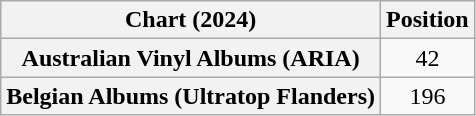<table class="wikitable sortable plainrowheaders" style="text-align:center">
<tr>
<th scope="col">Chart (2024)</th>
<th scope="col">Position</th>
</tr>
<tr>
<th scope="row">Australian Vinyl Albums (ARIA)</th>
<td>42</td>
</tr>
<tr>
<th scope="row">Belgian Albums (Ultratop Flanders)</th>
<td>196</td>
</tr>
</table>
